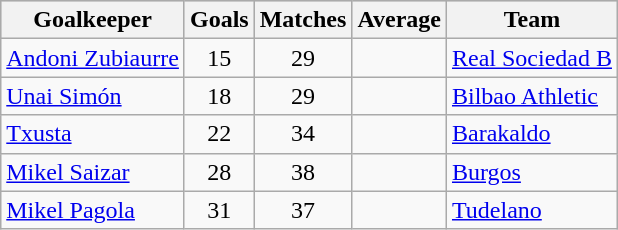<table class="wikitable sortable" class="wikitable">
<tr style="background:#ccc; text-align:center;">
<th>Goalkeeper</th>
<th>Goals</th>
<th>Matches</th>
<th>Average</th>
<th>Team</th>
</tr>
<tr>
<td> <a href='#'>Andoni Zubiaurre</a></td>
<td style="text-align:center;">15</td>
<td style="text-align:center;">29</td>
<td style="text-align:center;"></td>
<td><a href='#'>Real Sociedad B</a></td>
</tr>
<tr>
<td> <a href='#'>Unai Simón</a></td>
<td style="text-align:center;">18</td>
<td style="text-align:center;">29</td>
<td style="text-align:center;"></td>
<td><a href='#'>Bilbao Athletic</a></td>
</tr>
<tr>
<td> <a href='#'>Txusta</a></td>
<td style="text-align:center;">22</td>
<td style="text-align:center;">34</td>
<td style="text-align:center;"></td>
<td><a href='#'>Barakaldo</a></td>
</tr>
<tr>
<td> <a href='#'>Mikel Saizar</a></td>
<td style="text-align:center;">28</td>
<td style="text-align:center;">38</td>
<td style="text-align:center;"></td>
<td><a href='#'>Burgos</a></td>
</tr>
<tr>
<td> <a href='#'>Mikel Pagola</a></td>
<td style="text-align:center;">31</td>
<td style="text-align:center;">37</td>
<td style="text-align:center;"></td>
<td><a href='#'>Tudelano</a></td>
</tr>
</table>
